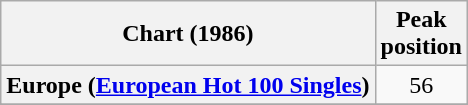<table class="wikitable sortable plainrowheaders" style="text-align:center">
<tr>
<th scope="col">Chart (1986)</th>
<th scope="col">Peak<br>position</th>
</tr>
<tr>
<th scope="row">Europe (<a href='#'>European Hot 100 Singles</a>)</th>
<td>56</td>
</tr>
<tr>
</tr>
<tr>
</tr>
<tr>
</tr>
</table>
